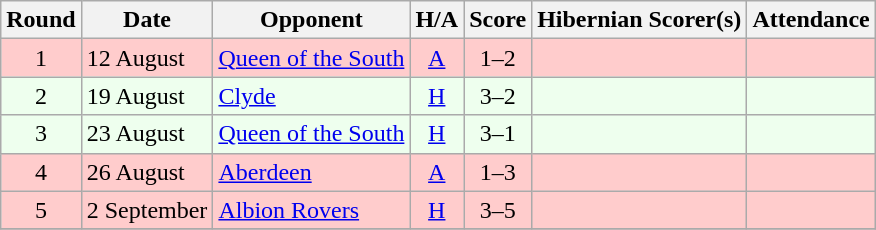<table class="wikitable" style="text-align:center">
<tr>
<th>Round</th>
<th>Date</th>
<th>Opponent</th>
<th>H/A</th>
<th>Score</th>
<th>Hibernian Scorer(s)</th>
<th>Attendance</th>
</tr>
<tr bgcolor=#FFCCCC>
<td>1</td>
<td align=left>12 August</td>
<td align=left><a href='#'>Queen of the South</a></td>
<td><a href='#'>A</a></td>
<td>1–2</td>
<td align=left></td>
<td></td>
</tr>
<tr bgcolor=#EEFFEE>
<td>2</td>
<td align=left>19 August</td>
<td align=left><a href='#'>Clyde</a></td>
<td><a href='#'>H</a></td>
<td>3–2</td>
<td align=left></td>
<td></td>
</tr>
<tr bgcolor=#EEFFEE>
<td>3</td>
<td align=left>23 August</td>
<td align=left><a href='#'>Queen of the South</a></td>
<td><a href='#'>H</a></td>
<td>3–1</td>
<td align=left></td>
<td></td>
</tr>
<tr bgcolor=#FFCCCC>
<td>4</td>
<td align=left>26 August</td>
<td align=left><a href='#'>Aberdeen</a></td>
<td><a href='#'>A</a></td>
<td>1–3</td>
<td align=left></td>
<td></td>
</tr>
<tr bgcolor=#FFCCCC>
<td>5</td>
<td align=left>2 September</td>
<td align=left><a href='#'>Albion Rovers</a></td>
<td><a href='#'>H</a></td>
<td>3–5</td>
<td align=left></td>
<td></td>
</tr>
<tr>
</tr>
</table>
